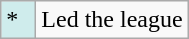<table class="wikitable">
<tr>
<td style="background:#CFECEC; width:1em">*</td>
<td>Led the league</td>
</tr>
</table>
